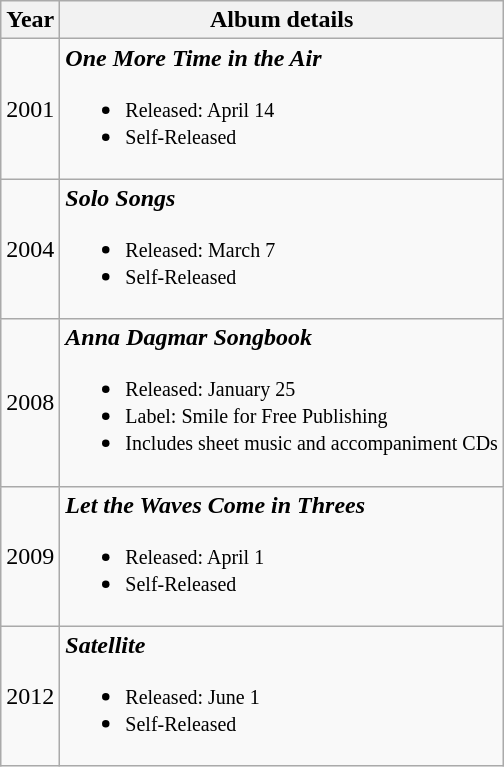<table class="wikitable">
<tr>
<th>Year</th>
<th>Album details</th>
</tr>
<tr>
<td>2001</td>
<td align="left"><strong><em>One More Time in the Air</em></strong><br><ul><li><small>Released: April 14</small></li><li><small>Self-Released</small></li></ul></td>
</tr>
<tr>
<td>2004</td>
<td align="left"><strong><em>Solo Songs</em></strong><br><ul><li><small>Released: March 7</small></li><li><small>Self-Released</small></li></ul></td>
</tr>
<tr>
<td>2008</td>
<td align="left"><strong><em>Anna Dagmar Songbook</em></strong><br><ul><li><small>Released: January 25</small></li><li><small>Label: Smile for Free Publishing</small></li><li><small>Includes sheet music and accompaniment CDs</small></li></ul></td>
</tr>
<tr>
<td>2009</td>
<td align="left"><strong><em>Let the Waves Come in Threes</em></strong><br><ul><li><small>Released: April 1</small></li><li><small>Self-Released</small></li></ul></td>
</tr>
<tr>
<td>2012</td>
<td align="left"><strong><em>Satellite</em></strong><br><ul><li><small>Released: June 1</small></li><li><small>Self-Released</small></li></ul></td>
</tr>
</table>
